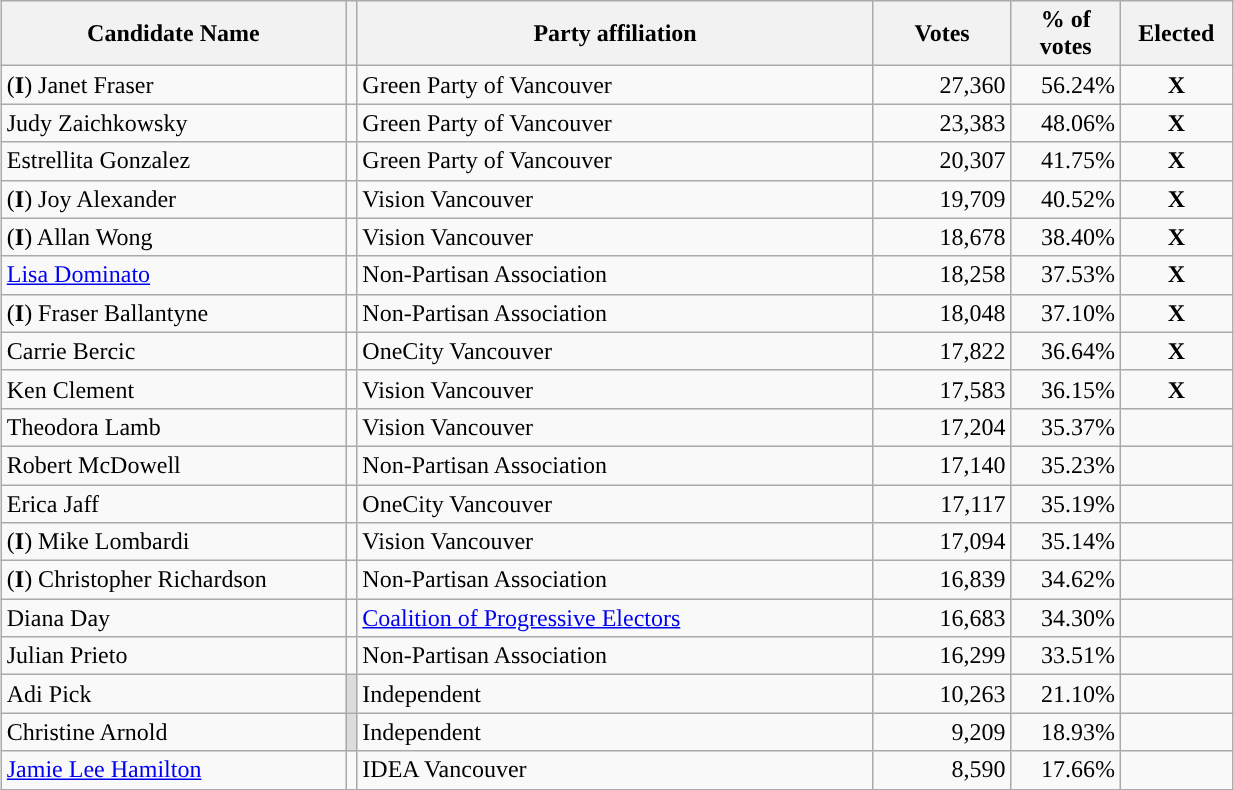<table class="wikitable sortable" style="margin:5px; width: 65%">
<tr>
<th style="width:20%;">Candidate Name</th>
<th class="unsortable" style="width:0.05%;"></th>
<th style="width:30%;">Party affiliation</th>
<th style="width:8%;">Votes</th>
<th style="width:5%;">% of votes</th>
<th style="width:5%;">Elected</th>
</tr>
<tr>
<td data-sort-value="Fraser, Janet">(<strong>I</strong>) Janet Fraser</td>
<td style="background:"></td>
<td>Green Party of Vancouver</td>
<td style="text-align: right;">27,360</td>
<td style="text-align: right;">56.24%</td>
<td style="text-align: center;"><strong>X</strong></td>
</tr>
<tr>
<td data-sort-value="Zaichkowsky, Judy">Judy Zaichkowsky</td>
<td style="background:"></td>
<td>Green Party of Vancouver</td>
<td style="text-align: right;">23,383</td>
<td style="text-align: right;">48.06%</td>
<td style="text-align: center;"><strong>X</strong></td>
</tr>
<tr>
<td data-sort-value="Gonzalez, Estrellita">Estrellita Gonzalez</td>
<td style="background:"></td>
<td>Green Party of Vancouver</td>
<td style="text-align: right;">20,307</td>
<td style="text-align: right;">41.75%</td>
<td style="text-align: center;"><strong>X</strong></td>
</tr>
<tr>
<td data-sort-value="Alexander, Joy">(<strong>I</strong>) Joy Alexander</td>
<td style="background:"></td>
<td>Vision Vancouver</td>
<td style="text-align: right;">19,709</td>
<td style="text-align: right;">40.52%</td>
<td style="text-align: center;"><strong>X</strong></td>
</tr>
<tr>
<td data-sort-value="Wong, Allan">(<strong>I</strong>) Allan Wong</td>
<td style="background:"></td>
<td>Vision Vancouver</td>
<td style="text-align: right;">18,678</td>
<td style="text-align: right;">38.40%</td>
<td style="text-align: center;"><strong>X</strong></td>
</tr>
<tr>
<td data-sort-value="Dominato, Lisa"><a href='#'>Lisa Dominato</a></td>
<td style="background:"></td>
<td>Non-Partisan Association</td>
<td style="text-align: right;">18,258</td>
<td style="text-align: right;">37.53%</td>
<td style="text-align: center;"><strong>X</strong></td>
</tr>
<tr>
<td data-sort-value="Ballantyne, Fraser">(<strong>I</strong>) Fraser Ballantyne</td>
<td style="background:"></td>
<td>Non-Partisan Association</td>
<td style="text-align: right;">18,048</td>
<td style="text-align: right;">37.10%</td>
<td style="text-align: center;"><strong>X</strong></td>
</tr>
<tr>
<td data-sort-value="Bercic, Carrie">Carrie Bercic</td>
<td style="background:"></td>
<td>OneCity Vancouver</td>
<td style="text-align: right;">17,822</td>
<td style="text-align: right;">36.64%</td>
<td style="text-align: center;"><strong>X</strong></td>
</tr>
<tr>
<td data-sort-value="Clement, Ken">Ken Clement</td>
<td style="background:"></td>
<td>Vision Vancouver</td>
<td style="text-align: right;">17,583</td>
<td style="text-align: right;">36.15%</td>
<td style="text-align: center;"><strong>X</strong></td>
</tr>
<tr>
<td data-sort-value="Lamb, Theodora">Theodora Lamb</td>
<td style="background:"></td>
<td>Vision Vancouver</td>
<td style="text-align: right;">17,204</td>
<td style="text-align: right;">35.37%</td>
<td></td>
</tr>
<tr>
<td data-sort-value="McDowell, Robert">Robert McDowell</td>
<td style="background:"></td>
<td>Non-Partisan Association</td>
<td style="text-align: right;">17,140</td>
<td style="text-align: right;">35.23%</td>
<td></td>
</tr>
<tr>
<td data-sort-value="Jaff, Erica">Erica Jaff</td>
<td style="background:"></td>
<td>OneCity Vancouver</td>
<td style="text-align: right;">17,117</td>
<td style="text-align: right;">35.19%</td>
<td></td>
</tr>
<tr>
<td data-sort-value="Lombardi, Mike">(<strong>I</strong>) Mike Lombardi</td>
<td style="background:"></td>
<td>Vision Vancouver</td>
<td style="text-align: right;">17,094</td>
<td style="text-align: right;">35.14%</td>
<td></td>
</tr>
<tr>
<td data-sort-value="Richardson, Christopher">(<strong>I</strong>) Christopher Richardson</td>
<td style="background:"></td>
<td>Non-Partisan Association</td>
<td style="text-align: right;">16,839</td>
<td style="text-align: right;">34.62%</td>
<td></td>
</tr>
<tr>
<td data-sort-value="Day, Diana">Diana Day</td>
<td style="background:"></td>
<td><a href='#'>Coalition of Progressive Electors</a></td>
<td style="text-align: right;">16,683</td>
<td style="text-align: right;">34.30%</td>
<td></td>
</tr>
<tr>
<td data-sort-value="Prieto, Julian">Julian Prieto</td>
<td style="background:"></td>
<td>Non-Partisan Association</td>
<td style="text-align: right;">16,299</td>
<td style="text-align: right;">33.51%</td>
<td></td>
</tr>
<tr>
<td data-sort-value="Pick, Adi">Adi Pick</td>
<td style="background:gainsboro;"></td>
<td>Independent</td>
<td style="text-align: right;">10,263</td>
<td style="text-align: right;">21.10%</td>
<td></td>
</tr>
<tr>
<td data-sort-value="Arnold, Christine">Christine Arnold</td>
<td style="background:gainsboro;"></td>
<td>Independent</td>
<td style="text-align: right;">9,209</td>
<td style="text-align: right;">18.93%</td>
<td></td>
</tr>
<tr>
<td data-sort-value="Hamilton, Jamie Lee"><a href='#'>Jamie Lee Hamilton</a></td>
<td></td>
<td>IDEA Vancouver</td>
<td style="text-align: right;">8,590</td>
<td style="text-align: right;">17.66%</td>
<td></td>
</tr>
<tr>
</tr>
</table>
